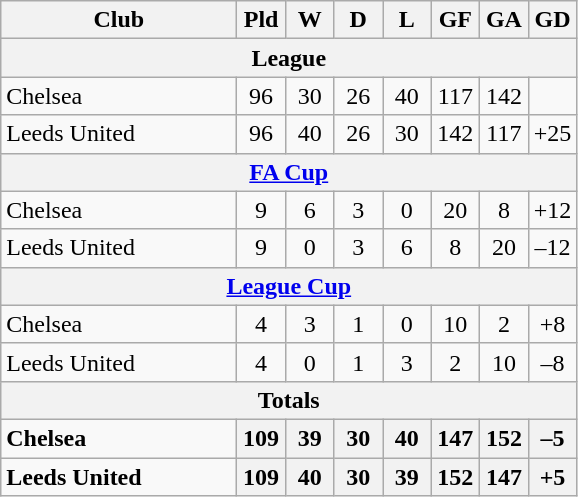<table class="wikitable" border="1">
<tr>
<th width="150">Club</th>
<th width="25">Pld</th>
<th width="25">W</th>
<th width="25">D</th>
<th width="25">L</th>
<th width="25">GF</th>
<th width="25">GA</th>
<th width="25">GD</th>
</tr>
<tr>
<th colspan="8">League</th>
</tr>
<tr>
<td>Chelsea</td>
<td align="center">96</td>
<td align="center">30</td>
<td align="center">26</td>
<td align="center">40</td>
<td align="center">117</td>
<td align="center">142</td>
<td align="center"></td>
</tr>
<tr>
<td>Leeds United</td>
<td align="center">96</td>
<td align="center">40</td>
<td align="center">26</td>
<td align="center">30</td>
<td align="center">142</td>
<td align="center">117</td>
<td align="center">+25</td>
</tr>
<tr>
<th colspan="8"><a href='#'>FA Cup</a></th>
</tr>
<tr>
<td>Chelsea</td>
<td align="center">9</td>
<td align="center">6</td>
<td align="center">3</td>
<td align="center">0</td>
<td align="center">20</td>
<td align="center">8</td>
<td align="center">+12</td>
</tr>
<tr>
<td>Leeds United</td>
<td align="center">9</td>
<td align="center">0</td>
<td align="center">3</td>
<td align="center">6</td>
<td align="center">8</td>
<td align="center">20</td>
<td align="center">–12</td>
</tr>
<tr>
<th colspan="8"><a href='#'>League Cup</a></th>
</tr>
<tr>
<td>Chelsea</td>
<td align="center">4</td>
<td align="center">3</td>
<td align="center">1</td>
<td align="center">0</td>
<td align="center">10</td>
<td align="center">2</td>
<td align="center">+8</td>
</tr>
<tr>
<td>Leeds United</td>
<td align="center">4</td>
<td align="center">0</td>
<td align="center">1</td>
<td align="center">3</td>
<td align="center">2</td>
<td align="center">10</td>
<td align="center">–8</td>
</tr>
<tr>
<th colspan="8">Totals</th>
</tr>
<tr>
<td><strong>Chelsea</strong></td>
<th>109</th>
<th>39</th>
<th>30</th>
<th>40</th>
<th>147</th>
<th>152</th>
<th>–5</th>
</tr>
<tr>
<td><strong>Leeds United</strong></td>
<th>109</th>
<th>40</th>
<th>30</th>
<th>39</th>
<th>152</th>
<th>147</th>
<th>+5</th>
</tr>
</table>
